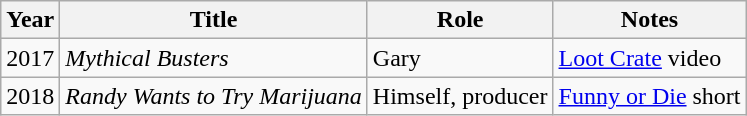<table class="wikitable sortable">
<tr>
<th>Year</th>
<th>Title</th>
<th>Role</th>
<th class="unsortable">Notes</th>
</tr>
<tr>
<td>2017</td>
<td><em>Mythical Busters</em></td>
<td>Gary</td>
<td><a href='#'>Loot Crate</a> video</td>
</tr>
<tr>
<td>2018</td>
<td><em>Randy Wants to Try Marijuana</em></td>
<td>Himself, producer</td>
<td><a href='#'>Funny or Die</a> short</td>
</tr>
</table>
